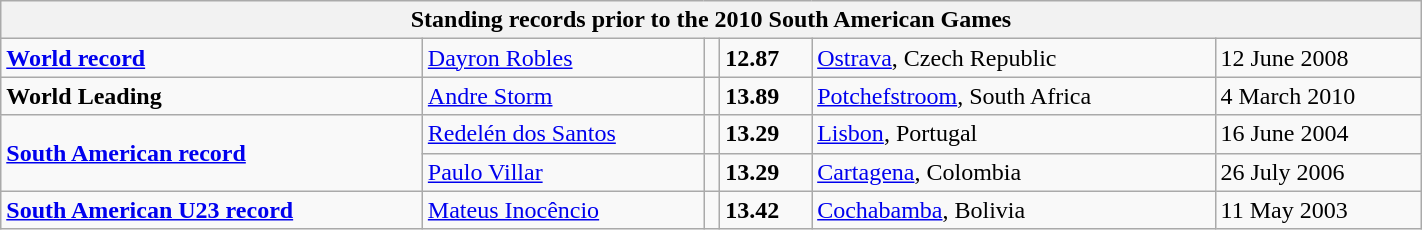<table class="wikitable" width=75%>
<tr>
<th colspan="6">Standing records prior to the 2010 South American Games</th>
</tr>
<tr>
<td><strong><a href='#'>World record</a></strong></td>
<td><a href='#'>Dayron Robles</a></td>
<td align=left></td>
<td><strong>12.87</strong></td>
<td><a href='#'>Ostrava</a>, Czech Republic</td>
<td>12 June 2008</td>
</tr>
<tr>
<td><strong>World Leading</strong></td>
<td><a href='#'>Andre Storm</a></td>
<td align=left></td>
<td><strong>13.89</strong></td>
<td><a href='#'>Potchefstroom</a>, South Africa</td>
<td>4 March 2010</td>
</tr>
<tr>
<td rowspan=2><strong><a href='#'>South American record</a></strong></td>
<td><a href='#'>Redelén dos Santos</a></td>
<td align=left></td>
<td><strong>13.29</strong></td>
<td><a href='#'>Lisbon</a>, Portugal</td>
<td>16 June 2004</td>
</tr>
<tr>
<td><a href='#'>Paulo Villar</a></td>
<td align=left></td>
<td><strong>13.29</strong></td>
<td><a href='#'>Cartagena</a>, Colombia</td>
<td>26 July 2006</td>
</tr>
<tr>
<td><strong><a href='#'>South American U23 record</a></strong></td>
<td><a href='#'>Mateus Inocêncio</a></td>
<td align=left></td>
<td><strong>13.42</strong></td>
<td><a href='#'>Cochabamba</a>, Bolivia</td>
<td>11 May 2003</td>
</tr>
</table>
